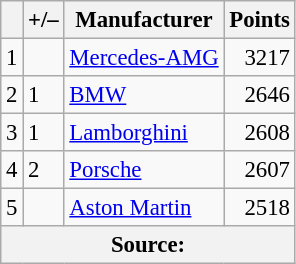<table class="wikitable" style="font-size: 95%;">
<tr>
<th scope="col"></th>
<th scope="col">+/–</th>
<th scope="col">Manufacturer</th>
<th scope="col">Points</th>
</tr>
<tr>
<td align=center>1</td>
<td align="left"></td>
<td> <a href='#'>Mercedes-AMG</a></td>
<td align=right>3217</td>
</tr>
<tr>
<td align=center>2</td>
<td align=left> 1</td>
<td> <a href='#'>BMW</a></td>
<td align=right>2646</td>
</tr>
<tr>
<td align=center>3</td>
<td align="left"> 1</td>
<td> <a href='#'>Lamborghini</a></td>
<td align=right>2608</td>
</tr>
<tr>
<td align=center>4</td>
<td align=left> 2</td>
<td> <a href='#'>Porsche</a></td>
<td align=right>2607</td>
</tr>
<tr>
<td align=center>5</td>
<td align="left"></td>
<td> <a href='#'>Aston Martin</a></td>
<td align=right>2518</td>
</tr>
<tr>
<th colspan=5>Source:</th>
</tr>
</table>
